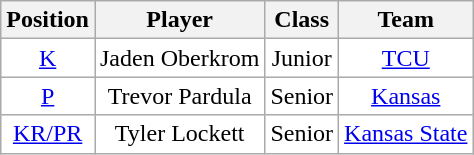<table class="wikitable sortable" border="1">
<tr>
<th>Position</th>
<th>Player</th>
<th>Class</th>
<th>Team</th>
</tr>
<tr>
<td style="text-align:center; background:white"><a href='#'>K</a></td>
<td style="text-align:center; background:white">Jaden Oberkrom</td>
<td style="text-align:center; background:white">Junior</td>
<td style="text-align:center; background:white"><a href='#'>TCU</a></td>
</tr>
<tr>
<td style="text-align:center; background:white"><a href='#'>P</a></td>
<td style="text-align:center; background:white">Trevor Pardula</td>
<td style="text-align:center; background:white">Senior</td>
<td style="text-align:center; background:white"><a href='#'>Kansas</a></td>
</tr>
<tr>
<td style="text-align:center; background:white"><a href='#'>KR/PR</a></td>
<td style="text-align:center; background:white">Tyler Lockett</td>
<td style="text-align:center; background:white">Senior</td>
<td style="text-align:center; background:white"><a href='#'>Kansas State</a></td>
</tr>
</table>
